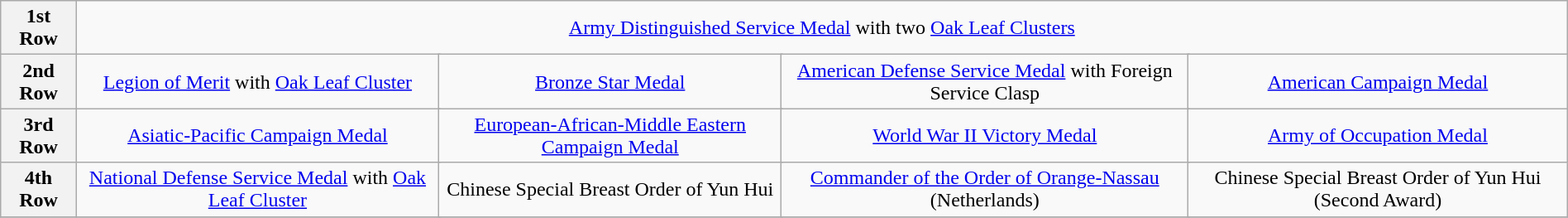<table class="wikitable" style="margin:1em auto; text-align:center;">
<tr>
<th>1st Row</th>
<td colspan="14"><a href='#'>Army Distinguished Service Medal</a> with two <a href='#'>Oak Leaf Clusters</a></td>
</tr>
<tr>
<th>2nd Row</th>
<td colspan="4"><a href='#'>Legion of Merit</a> with <a href='#'>Oak Leaf Cluster</a></td>
<td colspan="4"><a href='#'>Bronze Star Medal</a></td>
<td colspan="4"><a href='#'>American Defense Service Medal</a> with Foreign Service Clasp</td>
<td colspan="4"><a href='#'>American Campaign Medal</a></td>
</tr>
<tr>
<th>3rd Row</th>
<td colspan="4"><a href='#'>Asiatic-Pacific Campaign Medal</a></td>
<td colspan="4"><a href='#'>European-African-Middle Eastern Campaign Medal</a></td>
<td colspan="4"><a href='#'>World War II Victory Medal</a></td>
<td colspan="4"><a href='#'>Army of Occupation Medal</a></td>
</tr>
<tr>
<th>4th Row</th>
<td colspan="4"><a href='#'>National Defense Service Medal</a> with <a href='#'>Oak Leaf Cluster</a></td>
<td colspan="4">Chinese Special Breast Order of Yun Hui</td>
<td colspan="4"><a href='#'>Commander of the Order of Orange-Nassau</a> (Netherlands)</td>
<td colspan="4">Chinese Special Breast Order of Yun Hui (Second Award)</td>
</tr>
<tr>
</tr>
</table>
